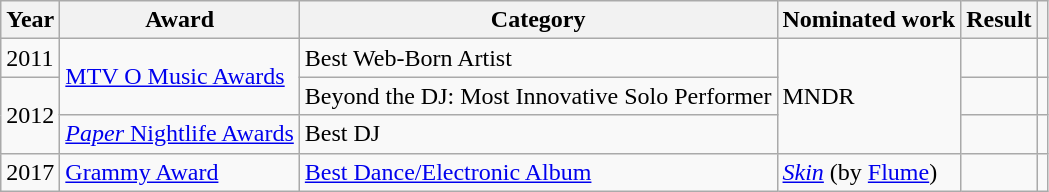<table class="wikitable plainrowheaders">
<tr>
<th scope="col">Year</th>
<th scope="col">Award</th>
<th scope="col">Category</th>
<th scope="col">Nominated work</th>
<th scope="col">Result</th>
<th scope="col"></th>
</tr>
<tr>
<td>2011</td>
<td rowspan="2"><a href='#'>MTV O Music Awards</a></td>
<td>Best Web-Born Artist</td>
<td rowspan="3">MNDR</td>
<td></td>
<td align="center"></td>
</tr>
<tr>
<td rowspan="2">2012</td>
<td>Beyond the DJ: Most Innovative Solo Performer</td>
<td></td>
<td align="center"></td>
</tr>
<tr>
<td><a href='#'><em>Paper</em> Nightlife Awards</a></td>
<td>Best DJ</td>
<td></td>
<td align="center"></td>
</tr>
<tr>
<td>2017</td>
<td><a href='#'>Grammy Award</a></td>
<td><a href='#'>Best Dance/Electronic Album</a></td>
<td><em><a href='#'>Skin</a></em> (by <a href='#'>Flume</a>)</td>
<td></td>
<td align="center"></td>
</tr>
</table>
